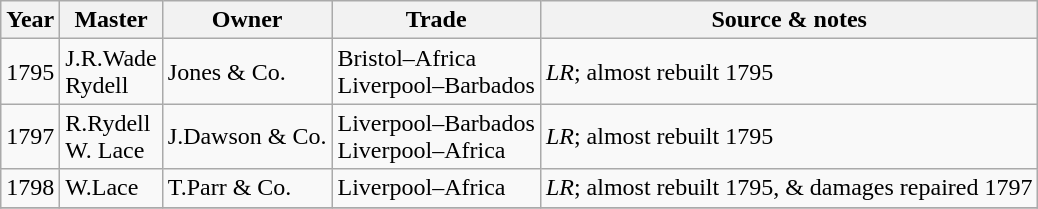<table class=" wikitable">
<tr>
<th>Year</th>
<th>Master</th>
<th>Owner</th>
<th>Trade</th>
<th>Source & notes</th>
</tr>
<tr>
<td>1795</td>
<td>J.R.Wade<br>Rydell</td>
<td>Jones & Co.</td>
<td>Bristol–Africa<br>Liverpool–Barbados</td>
<td><em>LR</em>; almost rebuilt 1795</td>
</tr>
<tr>
<td>1797</td>
<td>R.Rydell<br>W. Lace</td>
<td>J.Dawson & Co.</td>
<td>Liverpool–Barbados<br>Liverpool–Africa</td>
<td><em>LR</em>; almost rebuilt 1795</td>
</tr>
<tr>
<td>1798</td>
<td>W.Lace</td>
<td>T.Parr & Co.</td>
<td>Liverpool–Africa</td>
<td><em>LR</em>; almost rebuilt 1795, & damages repaired 1797</td>
</tr>
<tr>
</tr>
</table>
